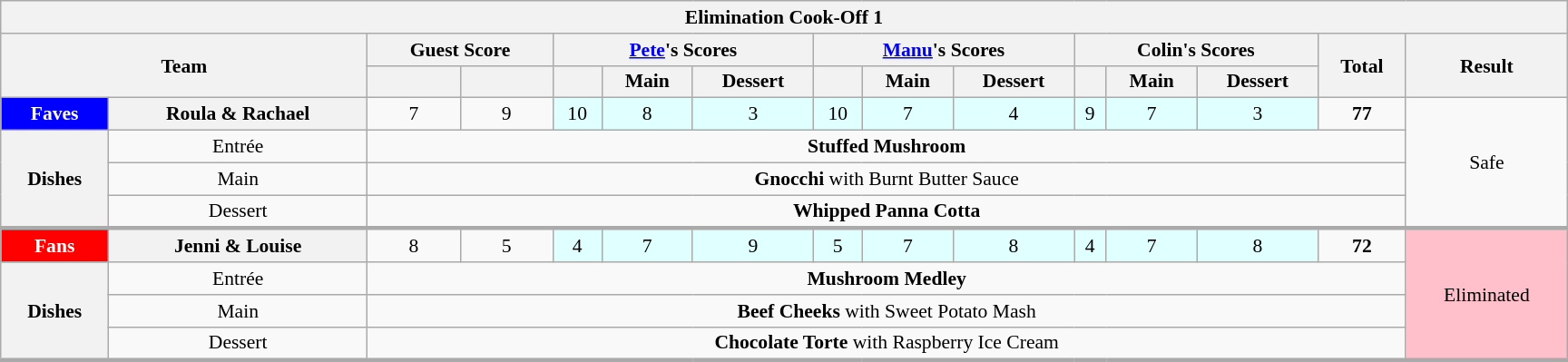<table class="wikitable plainrowheaders" style="margin:1em auto; text-align:center; font-size:90%; width:80em;">
<tr>
<th colspan="18" >Elimination Cook-Off 1</th>
</tr>
<tr>
<th rowspan="2" colspan="2">Team</th>
<th scope="col" colspan="2">Guest Score</th>
<th scope="col" colspan="3"><a href='#'>Pete</a>'s Scores</th>
<th scope="col" colspan="3"><a href='#'>Manu</a>'s Scores</th>
<th scope="col" colspan="3">Colin's Scores</th>
<th scope="col" rowspan="2">Total<br><small></small></th>
<th scope="col" rowspan="2">Result</th>
</tr>
<tr>
<th scope="col"></th>
<th scope="col"></th>
<th scope="col"></th>
<th scope="col">Main</th>
<th scope="col">Dessert</th>
<th scope="col"></th>
<th scope="col">Main</th>
<th scope="col">Dessert</th>
<th scope="col"></th>
<th scope="col">Main</th>
<th scope="col">Dessert</th>
</tr>
<tr>
<th style="text-align:center; background:blue; color:white;"><strong>Faves</strong></th>
<th rowspan="1">Roula & Rachael</th>
<td rowspan="1">7</td>
<td rowspan="1">9</td>
<td rowspan="1" bgcolor="#e0ffff">10</td>
<td rowspan="1" bgcolor="#e0ffff">8</td>
<td rowspan="1" bgcolor="#e0ffff">3</td>
<td rowspan="1" bgcolor="#e0ffff">10</td>
<td rowspan="1" bgcolor="#e0ffff">7</td>
<td rowspan="1" bgcolor="#e0ffff">4</td>
<td rowspan="1" bgcolor="#e0ffff">9</td>
<td rowspan="1" bgcolor="#e0ffff">7</td>
<td rowspan="1" bgcolor="#e0ffff">3</td>
<td rowspan="1"><strong>77</strong></td>
<td rowspan="4">Safe</td>
</tr>
<tr>
<th rowspan="3">Dishes</th>
<td>Entrée</td>
<td colspan="12"><strong>Stuffed Mushroom</strong></td>
</tr>
<tr>
<td>Main</td>
<td colspan="12"><strong>Gnocchi</strong> with Burnt Butter Sauce</td>
</tr>
<tr>
<td>Dessert</td>
<td colspan="12"><strong>Whipped Panna Cotta</strong></td>
</tr>
<tr style="border-top:3px solid #aaa;">
<td style="text-align:center; background:red; color:white;"><strong>Fans</strong></td>
<th>Jenni & Louise</th>
<td>8</td>
<td>5</td>
<td bgcolor="#e0ffff">4</td>
<td bgcolor="#e0ffff">7</td>
<td bgcolor="#e0ffff">9</td>
<td bgcolor="#e0ffff">5</td>
<td bgcolor="#e0ffff">7</td>
<td bgcolor="#e0ffff">8</td>
<td bgcolor="#e0ffff">4</td>
<td bgcolor="#e0ffff">7</td>
<td bgcolor="#e0ffff">8</td>
<td><strong>72</strong></td>
<td rowspan="4" bgcolor=pink>Eliminated</td>
</tr>
<tr>
<th rowspan="3">Dishes</th>
<td>Entrée</td>
<td colspan="12"><strong>Mushroom Medley</strong></td>
</tr>
<tr>
<td>Main</td>
<td colspan="12"><strong>Beef Cheeks</strong> with Sweet Potato Mash</td>
</tr>
<tr>
<td>Dessert</td>
<td colspan="12"><strong>Chocolate Torte</strong> with Raspberry Ice Cream</td>
</tr>
<tr style="border-top:3px solid #aaa;">
</tr>
</table>
